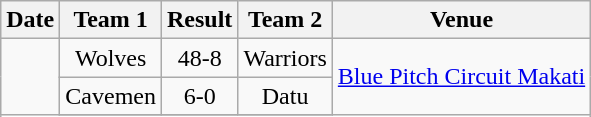<table class="wikitable" style="text-align: center">
<tr>
<th>Date</th>
<th>Team 1</th>
<th>Result</th>
<th>Team 2</th>
<th>Venue</th>
</tr>
<tr>
<td rowspan=3></td>
<td>Wolves</td>
<td>48-8</td>
<td>Warriors</td>
<td rowspan=3><a href='#'>Blue Pitch Circuit Makati</a></td>
</tr>
<tr>
<td>Cavemen</td>
<td>6-0</td>
<td>Datu</td>
</tr>
<tr>
</tr>
</table>
